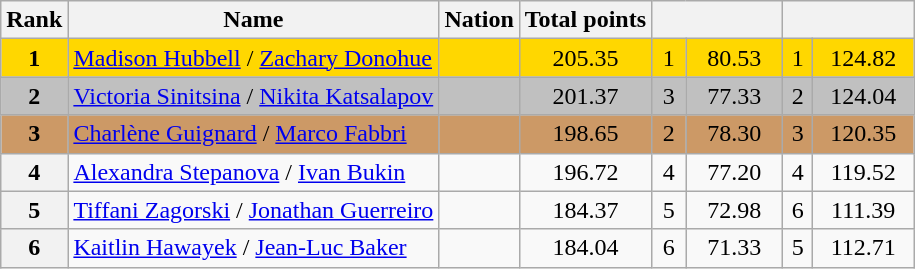<table class="wikitable sortable">
<tr>
<th>Rank</th>
<th>Name</th>
<th>Nation</th>
<th>Total points</th>
<th colspan="2" width="80px"></th>
<th colspan="2" width="80px"></th>
</tr>
<tr bgcolor="gold">
<td align="center"><strong>1</strong></td>
<td><a href='#'>Madison Hubbell</a> / <a href='#'>Zachary Donohue</a></td>
<td></td>
<td align="center">205.35</td>
<td align="center">1</td>
<td align="center">80.53</td>
<td align="center">1</td>
<td align="center">124.82</td>
</tr>
<tr bgcolor="silver">
<td align="center"><strong>2</strong></td>
<td><a href='#'>Victoria Sinitsina</a> / <a href='#'>Nikita Katsalapov</a></td>
<td></td>
<td align="center">201.37</td>
<td align="center">3</td>
<td align="center">77.33</td>
<td align="center">2</td>
<td align="center">124.04</td>
</tr>
<tr bgcolor="cc9966">
<td align="center"><strong>3</strong></td>
<td><a href='#'>Charlène Guignard</a> / <a href='#'>Marco Fabbri</a></td>
<td></td>
<td align="center">198.65</td>
<td align="center">2</td>
<td align="center">78.30</td>
<td align="center">3</td>
<td align="center">120.35</td>
</tr>
<tr>
<th>4</th>
<td><a href='#'>Alexandra Stepanova</a> / <a href='#'>Ivan Bukin</a></td>
<td></td>
<td align="center">196.72</td>
<td align="center">4</td>
<td align="center">77.20</td>
<td align="center">4</td>
<td align="center">119.52</td>
</tr>
<tr>
<th>5</th>
<td><a href='#'>Tiffani Zagorski</a> / <a href='#'>Jonathan Guerreiro</a></td>
<td></td>
<td align="center">184.37</td>
<td align="center">5</td>
<td align="center">72.98</td>
<td align="center">6</td>
<td align="center">111.39</td>
</tr>
<tr>
<th>6</th>
<td><a href='#'>Kaitlin Hawayek</a> / <a href='#'>Jean-Luc Baker</a></td>
<td></td>
<td align="center">184.04</td>
<td align="center">6</td>
<td align="center">71.33</td>
<td align="center">5</td>
<td align="center">112.71</td>
</tr>
</table>
